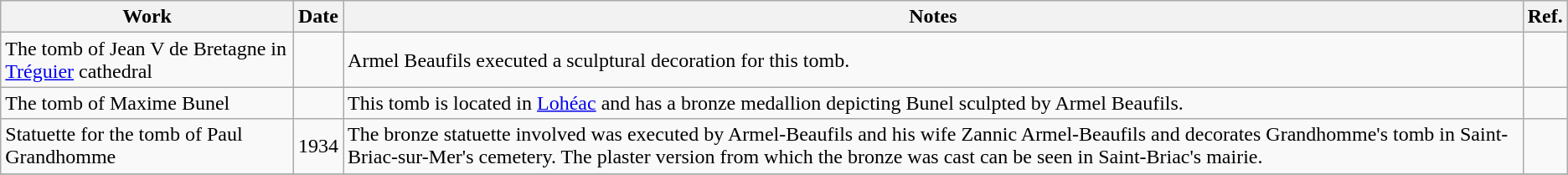<table class="wikitable sortable" style="font-size:100%">
<tr>
<th scope="col">Work</th>
<th scope="col">Date</th>
<th scope="col" class="unsortable">Notes</th>
<th scope="col" class="unsortable">Ref.</th>
</tr>
<tr>
<td>The tomb of Jean V de Bretagne in <a href='#'>Tréguier</a> cathedral</td>
<td></td>
<td>Armel Beaufils executed a sculptural decoration for this tomb.</td>
<td></td>
</tr>
<tr>
<td>The tomb of Maxime Bunel</td>
<td></td>
<td>This tomb is located in <a href='#'>Lohéac</a> and has a bronze medallion depicting Bunel sculpted by Armel Beaufils.</td>
<td></td>
</tr>
<tr>
<td>Statuette for the tomb of Paul Grandhomme</td>
<td>1934</td>
<td>The bronze statuette involved was executed by Armel-Beaufils and his wife Zannic Armel-Beaufils and decorates Grandhomme's tomb in Saint-Briac-sur-Mer's cemetery. The plaster version from which the bronze was cast can be seen in Saint-Briac's mairie.</td>
<td></td>
</tr>
<tr>
</tr>
</table>
